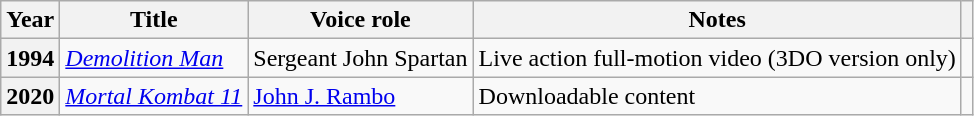<table class="wikitable plainrowheaders" style="margin-right: 0;">
<tr>
<th scope="col">Year</th>
<th scope="col">Title</th>
<th scope="col">Voice role</th>
<th scope="col">Notes</th>
<th scope="col"></th>
</tr>
<tr>
<th scope=row>1994</th>
<td><em><a href='#'>Demolition Man</a></em></td>
<td>Sergeant John Spartan</td>
<td>Live action full-motion video (3DO version only)</td>
<td></td>
</tr>
<tr>
<th scope=row>2020</th>
<td><em><a href='#'>Mortal Kombat 11</a></em></td>
<td><a href='#'>John J. Rambo</a></td>
<td>Downloadable content</td>
<td style="text-align:center;"></td>
</tr>
</table>
